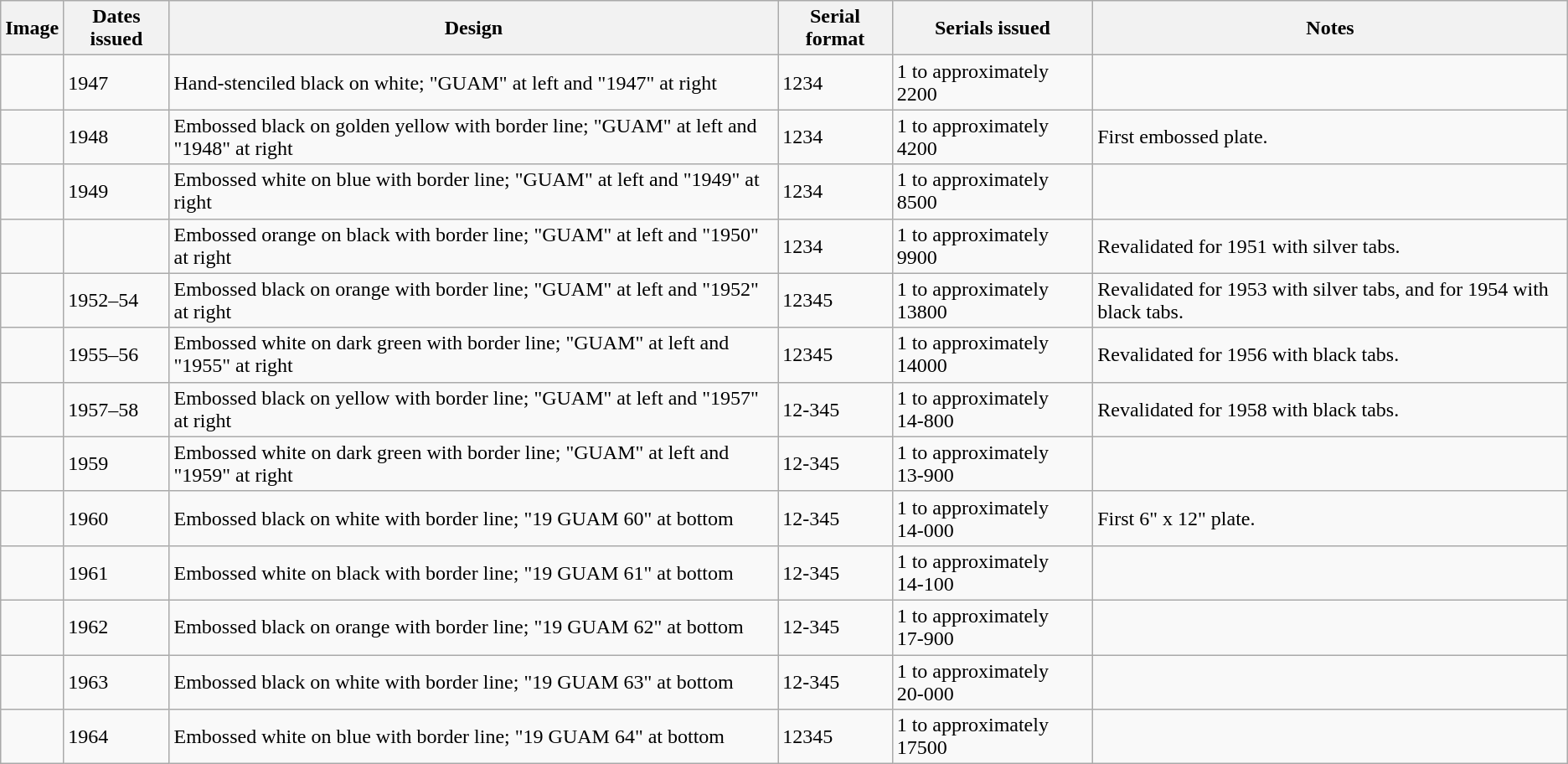<table class="wikitable">
<tr>
<th>Image</th>
<th>Dates issued</th>
<th>Design</th>
<th>Serial format</th>
<th>Serials issued</th>
<th>Notes</th>
</tr>
<tr>
<td></td>
<td>1947</td>
<td>Hand-stenciled black on white; "GUAM" at left and "1947" at right</td>
<td>1234</td>
<td>1 to approximately 2200</td>
<td></td>
</tr>
<tr>
<td></td>
<td>1948</td>
<td>Embossed black on golden yellow with border line; "GUAM" at left and "1948" at right</td>
<td>1234</td>
<td>1 to approximately 4200</td>
<td>First embossed plate.</td>
</tr>
<tr>
<td></td>
<td>1949</td>
<td>Embossed white on blue with border line; "GUAM" at left and "1949" at right</td>
<td>1234</td>
<td>1 to approximately 8500</td>
<td></td>
</tr>
<tr>
<td></td>
<td></td>
<td>Embossed orange on black with border line; "GUAM" at left and "1950" at right</td>
<td>1234</td>
<td>1 to approximately 9900</td>
<td>Revalidated for 1951 with silver tabs.</td>
</tr>
<tr>
<td></td>
<td>1952–54</td>
<td>Embossed black on orange with border line; "GUAM" at left and "1952" at right</td>
<td>12345</td>
<td>1 to approximately 13800</td>
<td>Revalidated for 1953 with silver tabs, and for 1954 with black tabs.</td>
</tr>
<tr>
<td></td>
<td>1955–56</td>
<td>Embossed white on dark green with border line; "GUAM" at left and "1955" at right</td>
<td>12345</td>
<td>1 to approximately 14000</td>
<td>Revalidated for 1956 with black tabs.</td>
</tr>
<tr>
<td></td>
<td>1957–58</td>
<td>Embossed black on yellow with border line; "GUAM" at left and "1957" at right</td>
<td>12-345</td>
<td>1 to approximately<br>14-800</td>
<td>Revalidated for 1958 with black tabs.</td>
</tr>
<tr>
<td></td>
<td>1959</td>
<td>Embossed white on dark green with border line; "GUAM" at left and "1959" at right</td>
<td>12-345</td>
<td>1 to approximately<br>13-900</td>
<td></td>
</tr>
<tr>
<td></td>
<td>1960</td>
<td>Embossed black on white with border line; "19 GUAM 60" at bottom</td>
<td>12-345</td>
<td>1 to approximately<br>14-000</td>
<td>First 6" x 12" plate.</td>
</tr>
<tr>
<td></td>
<td>1961</td>
<td>Embossed white on black with border line; "19 GUAM 61" at bottom</td>
<td>12-345</td>
<td>1 to approximately<br>14-100</td>
<td></td>
</tr>
<tr>
<td></td>
<td>1962</td>
<td>Embossed black on orange with border line; "19 GUAM 62" at bottom</td>
<td>12-345</td>
<td>1 to approximately<br>17-900</td>
<td></td>
</tr>
<tr>
<td></td>
<td>1963</td>
<td>Embossed black on white with border line; "19 GUAM 63" at bottom</td>
<td>12-345</td>
<td>1 to approximately<br>20-000</td>
<td></td>
</tr>
<tr>
<td></td>
<td>1964</td>
<td>Embossed white on blue with border line; "19 GUAM 64" at bottom</td>
<td>12345</td>
<td>1 to approximately 17500</td>
<td></td>
</tr>
</table>
